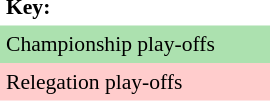<table align=right cellpadding="4" cellspacing="0" width=180px style="font-size: 90%">
<tr align=left>
<th>Key:</th>
</tr>
<tr style="background:#ACE1AF">
<td colspan=2>Championship play-offs</td>
</tr>
<tr style="background:#FFCCCC">
<td colspan=2>Relegation play-offs</td>
</tr>
<tr>
<td></td>
<td></td>
</tr>
</table>
